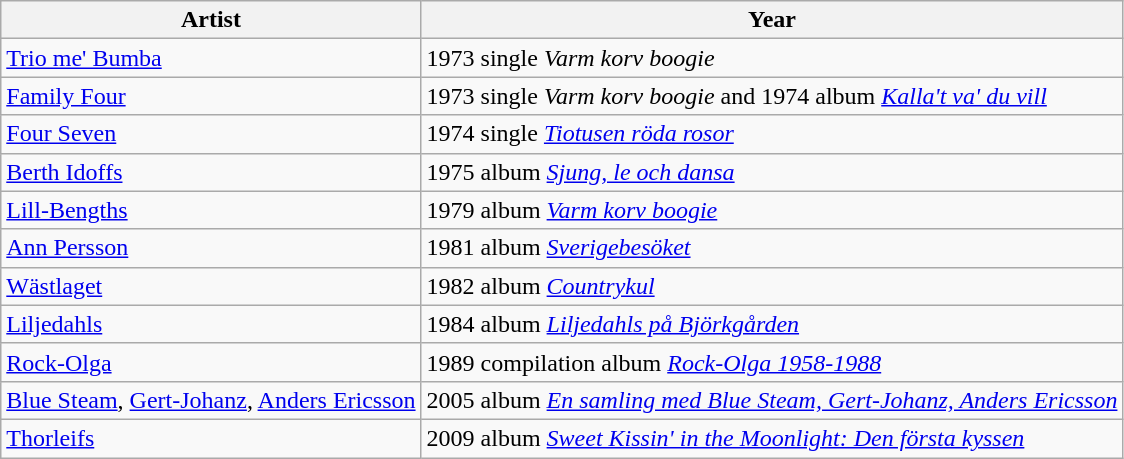<table class=wikitable>
<tr>
<th>Artist</th>
<th>Year</th>
</tr>
<tr>
<td><a href='#'>Trio me' Bumba</a></td>
<td>1973 single <em>Varm korv boogie</em></td>
</tr>
<tr>
<td><a href='#'>Family Four</a></td>
<td>1973 single <em>Varm korv boogie</em> and 1974 album <em><a href='#'>Kalla't va' du vill</a></em></td>
</tr>
<tr>
<td><a href='#'>Four Seven</a></td>
<td>1974 single <em><a href='#'>Tiotusen röda rosor</a></em></td>
</tr>
<tr>
<td><a href='#'>Berth Idoffs</a></td>
<td>1975 album <em><a href='#'>Sjung, le och dansa</a></em></td>
</tr>
<tr>
<td><a href='#'>Lill-Bengths</a></td>
<td>1979 album <em><a href='#'>Varm korv boogie</a></em></td>
</tr>
<tr>
<td><a href='#'>Ann Persson</a></td>
<td>1981 album <em><a href='#'>Sverigebesöket</a></em></td>
</tr>
<tr>
<td><a href='#'>Wästlaget</a></td>
<td>1982 album <em><a href='#'>Countrykul</a></em></td>
</tr>
<tr>
<td><a href='#'>Liljedahls</a></td>
<td>1984 album <em><a href='#'>Liljedahls på Björkgården</a></em></td>
</tr>
<tr>
<td><a href='#'>Rock-Olga</a></td>
<td>1989 compilation album <em><a href='#'>Rock-Olga 1958-1988</a></em></td>
</tr>
<tr>
<td><a href='#'>Blue Steam</a>, <a href='#'>Gert-Johanz</a>, <a href='#'>Anders Ericsson</a></td>
<td>2005 album <em><a href='#'>En samling med Blue Steam, Gert-Johanz, Anders Ericsson</a></em></td>
</tr>
<tr>
<td><a href='#'>Thorleifs</a></td>
<td>2009 album <em><a href='#'>Sweet Kissin' in the Moonlight: Den första kyssen</a></em></td>
</tr>
</table>
